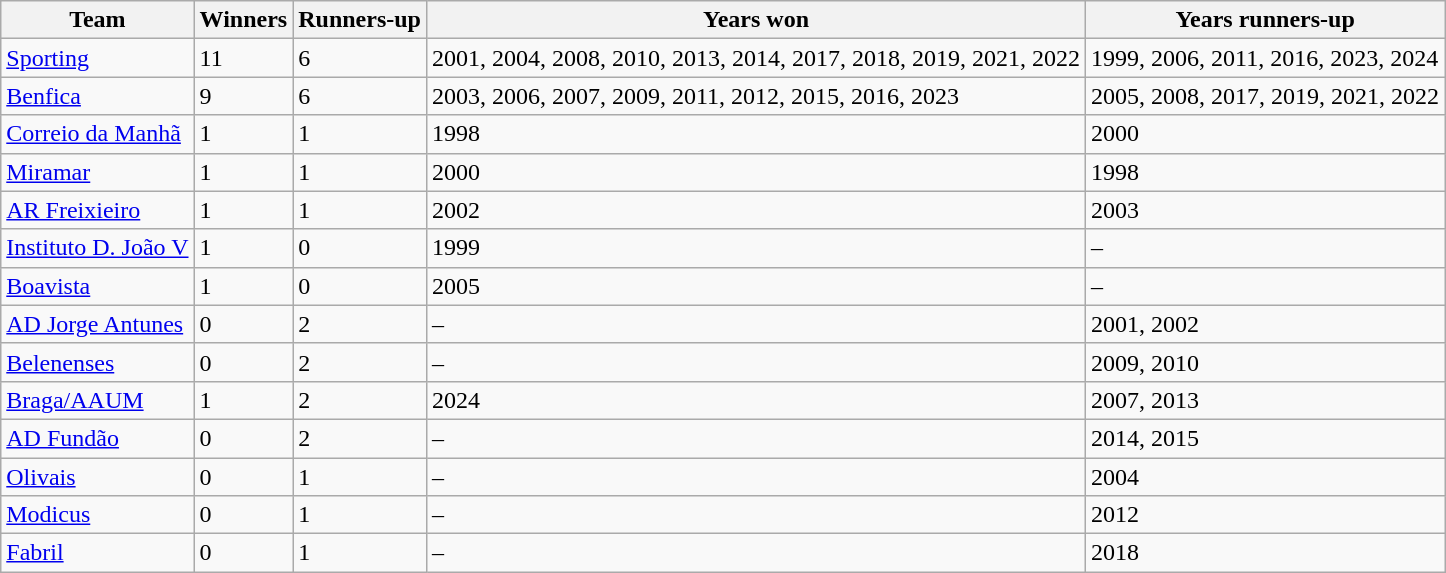<table class="wikitable sortable" border="1">
<tr>
<th>Team</th>
<th>Winners</th>
<th>Runners-up</th>
<th class="unsortable">Years won</th>
<th class="unsortable">Years runners-up</th>
</tr>
<tr>
<td><a href='#'>Sporting</a></td>
<td>11</td>
<td>6</td>
<td>2001, 2004, 2008, 2010, 2013, 2014, 2017, 2018, 2019, 2021, 2022</td>
<td>1999, 2006, 2011, 2016, 2023, 2024</td>
</tr>
<tr>
<td><a href='#'>Benfica</a></td>
<td>9</td>
<td>6</td>
<td>2003, 2006, 2007, 2009, 2011, 2012, 2015, 2016, 2023</td>
<td>2005, 2008, 2017, 2019, 2021, 2022</td>
</tr>
<tr>
<td><a href='#'>Correio da Manhã</a></td>
<td>1</td>
<td>1</td>
<td>1998</td>
<td>2000</td>
</tr>
<tr>
<td><a href='#'>Miramar</a></td>
<td>1</td>
<td>1</td>
<td>2000</td>
<td>1998</td>
</tr>
<tr>
<td><a href='#'>AR Freixieiro</a></td>
<td>1</td>
<td>1</td>
<td>2002</td>
<td>2003</td>
</tr>
<tr>
<td><a href='#'>Instituto D. João V</a></td>
<td>1</td>
<td>0</td>
<td>1999</td>
<td>–</td>
</tr>
<tr>
<td><a href='#'>Boavista</a></td>
<td>1</td>
<td>0</td>
<td>2005</td>
<td>–</td>
</tr>
<tr>
<td><a href='#'>AD Jorge Antunes</a></td>
<td>0</td>
<td>2</td>
<td>–</td>
<td>2001, 2002</td>
</tr>
<tr>
<td><a href='#'>Belenenses</a></td>
<td>0</td>
<td>2</td>
<td>–</td>
<td>2009, 2010</td>
</tr>
<tr>
<td><a href='#'>Braga/AAUM</a></td>
<td>1</td>
<td>2</td>
<td>2024</td>
<td>2007, 2013</td>
</tr>
<tr>
<td><a href='#'>AD Fundão</a></td>
<td>0</td>
<td>2</td>
<td>–</td>
<td>2014, 2015</td>
</tr>
<tr>
<td><a href='#'>Olivais</a></td>
<td>0</td>
<td>1</td>
<td>–</td>
<td>2004</td>
</tr>
<tr>
<td><a href='#'>Modicus</a></td>
<td>0</td>
<td>1</td>
<td>–</td>
<td>2012</td>
</tr>
<tr>
<td><a href='#'>Fabril</a></td>
<td>0</td>
<td>1</td>
<td>–</td>
<td>2018</td>
</tr>
</table>
